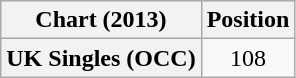<table class="wikitable plainrowheaders" style="text-align:center;">
<tr>
<th>Chart (2013)</th>
<th>Position</th>
</tr>
<tr>
<th scope="row">UK Singles (OCC)</th>
<td style="text-align:center;">108</td>
</tr>
</table>
